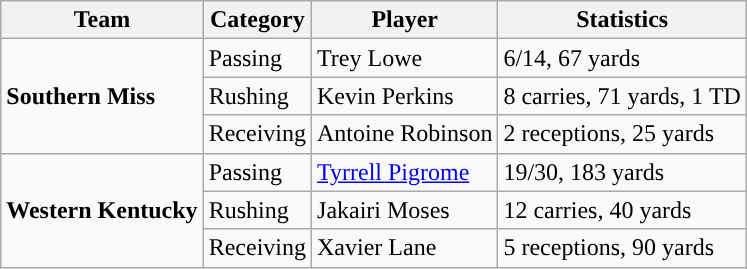<table class="wikitable" style="float: left;">
<tr>
<th>Team</th>
<th>Category</th>
<th>Player</th>
<th>Statistics</th>
</tr>
<tr>
<td rowspan=3><strong>Southern Miss</strong></td>
<td>Passing</td>
<td>Trey Lowe</td>
<td>6/14, 67 yards</td>
</tr>
<tr>
<td>Rushing</td>
<td>Kevin Perkins</td>
<td>8 carries, 71 yards, 1 TD</td>
</tr>
<tr>
<td>Receiving</td>
<td>Antoine Robinson</td>
<td>2 receptions, 25 yards</td>
</tr>
<tr>
<td rowspan=3><strong>Western Kentucky</strong></td>
<td>Passing</td>
<td><a href='#'>Tyrrell Pigrome</a></td>
<td>19/30, 183 yards</td>
</tr>
<tr>
<td>Rushing</td>
<td>Jakairi Moses</td>
<td>12 carries, 40 yards</td>
</tr>
<tr>
<td>Receiving</td>
<td>Xavier Lane</td>
<td>5 receptions, 90 yards</td>
</tr>
</table>
